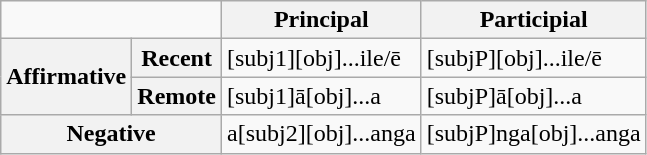<table class="wikitable">
<tr>
<td colspan="2"></td>
<th>Principal</th>
<th>Participial</th>
</tr>
<tr>
<th rowspan="2">Affirmative</th>
<th>Recent</th>
<td>[subj1][obj]...ile/ē</td>
<td>[subjP][obj]...ile/ē</td>
</tr>
<tr>
<th>Remote</th>
<td>[subj1]ā[obj]...a</td>
<td>[subjP]ā[obj]...a</td>
</tr>
<tr>
<th colspan="2">Negative</th>
<td>a[subj2][obj]...anga</td>
<td>[subjP]nga[obj]...anga</td>
</tr>
</table>
